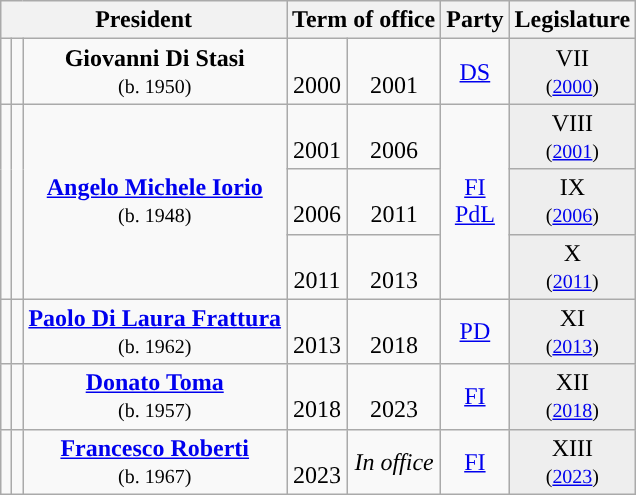<table class="wikitable" style="text-align:center;">
<tr>
<th colspan=3>President</th>
<th colspan= 2>Term of office</th>
<th>Party</th>
<th>Legislature</th>
</tr>
<tr>
<td><strong></strong></td>
<td></td>
<td><strong>Giovanni Di Stasi</strong><br><small>(b. 1950)</small></td>
<td><br>2000</td>
<td><br>2001</td>
<td><a href='#'>DS</a></td>
<td bgcolor="#EEEEEE">VII <br><small>(<a href='#'>2000</a>)</small></td>
</tr>
<tr>
<td rowspan=3><strong></strong></td>
<td rowspan=3></td>
<td rowspan=3><strong><a href='#'>Angelo Michele Iorio</a></strong><br><small>(b. 1948)</small></td>
<td><br>2001</td>
<td><br>2006</td>
<td rowspan=3><a href='#'>FI</a><br><a href='#'>PdL</a></td>
<td bgcolor="#EEEEEE">VIII <br><small>(<a href='#'>2001</a>)</small></td>
</tr>
<tr>
<td><br>2006</td>
<td><br>2011</td>
<td bgcolor="#EEEEEE">IX <br><small>(<a href='#'>2006</a>)</small></td>
</tr>
<tr>
<td><br>2011</td>
<td><br>2013</td>
<td bgcolor="#EEEEEE">X <br><small>(<a href='#'>2011</a>)</small></td>
</tr>
<tr>
<td><strong></strong></td>
<td></td>
<td><strong><a href='#'>Paolo Di Laura Frattura</a></strong><br><small>(b. 1962)</small></td>
<td><br>2013</td>
<td><br>2018</td>
<td><a href='#'>PD</a></td>
<td bgcolor="#EEEEEE">XI <br><small>(<a href='#'>2013</a>)</small></td>
</tr>
<tr>
<td><strong></strong></td>
<td></td>
<td><strong><a href='#'>Donato Toma</a></strong><br><small>(b. 1957)</small></td>
<td><br>2018</td>
<td><br>2023</td>
<td><a href='#'>FI</a></td>
<td bgcolor="#EEEEEE">XII <br><small>(<a href='#'>2018</a>)</small></td>
</tr>
<tr>
<td><strong></strong></td>
<td></td>
<td><strong><a href='#'>Francesco Roberti</a></strong><br><small>(b. 1967)</small></td>
<td><br>2023</td>
<td><em>In office</em></td>
<td><a href='#'>FI</a></td>
<td bgcolor="#EEEEEE">XIII <br><small>(<a href='#'>2023</a>)</small></td>
</tr>
</table>
